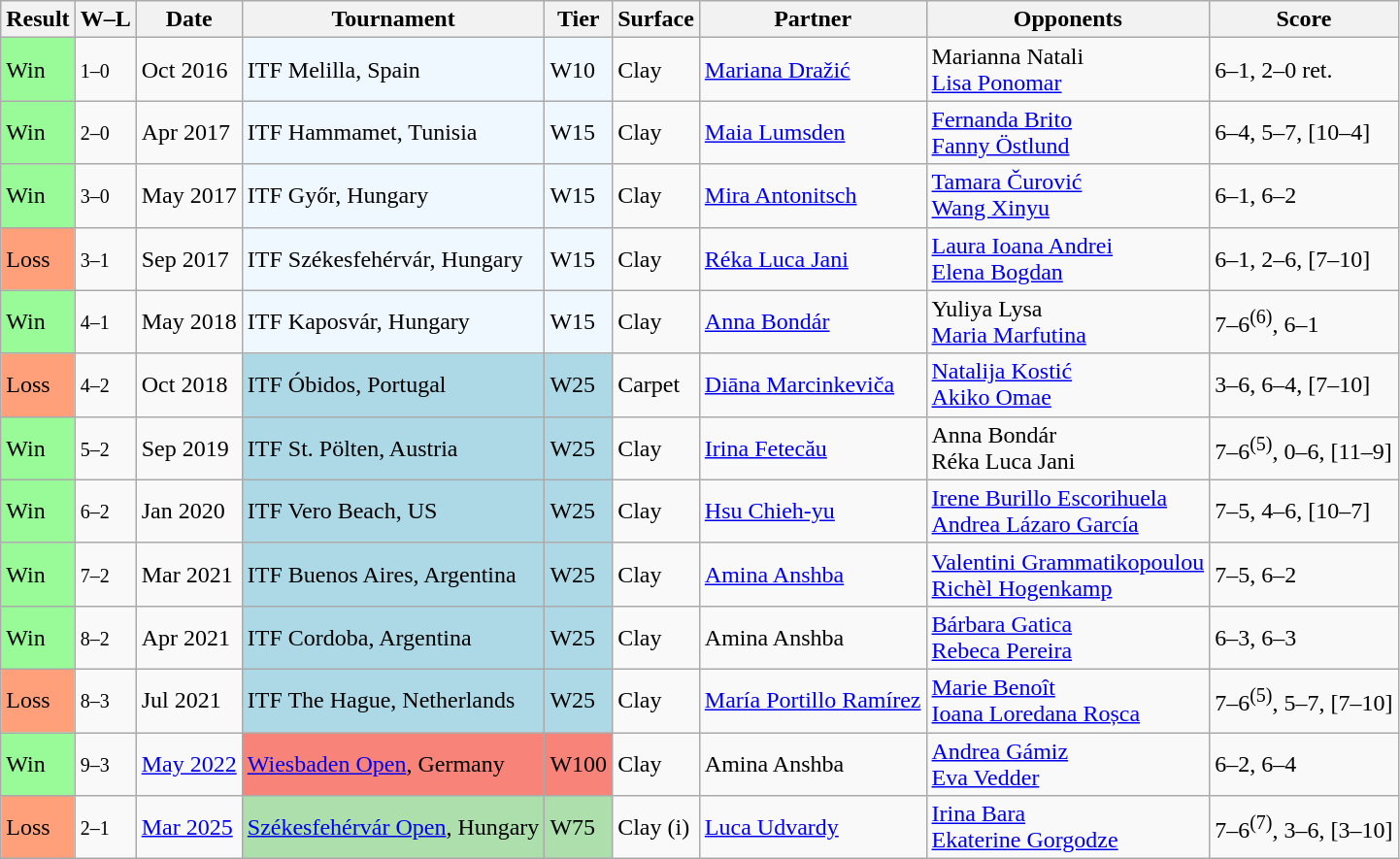<table class="sortable wikitable">
<tr>
<th>Result</th>
<th class="unsortable">W–L</th>
<th>Date</th>
<th>Tournament</th>
<th>Tier</th>
<th>Surface</th>
<th>Partner</th>
<th>Opponents</th>
<th class=unsortable>Score</th>
</tr>
<tr>
<td style="background:#98fb98;">Win</td>
<td><small>1–0</small></td>
<td>Oct 2016</td>
<td style="background:#f0f8ff;">ITF Melilla, Spain</td>
<td style="background:#f0f8ff;">W10</td>
<td>Clay</td>
<td> <a href='#'>Mariana Dražić</a></td>
<td> Marianna Natali <br>  <a href='#'>Lisa Ponomar</a></td>
<td>6–1, 2–0 ret.</td>
</tr>
<tr>
<td style="background:#98fb98;">Win</td>
<td><small>2–0</small></td>
<td>Apr 2017</td>
<td style="background:#f0f8ff;">ITF Hammamet, Tunisia</td>
<td style="background:#f0f8ff;">W15</td>
<td>Clay</td>
<td> <a href='#'>Maia Lumsden</a></td>
<td> <a href='#'>Fernanda Brito</a> <br>  <a href='#'>Fanny Östlund</a></td>
<td>6–4, 5–7, [10–4]</td>
</tr>
<tr>
<td style="background:#98fb98;">Win</td>
<td><small>3–0</small></td>
<td>May 2017</td>
<td style="background:#f0f8ff;">ITF Győr, Hungary</td>
<td style="background:#f0f8ff;">W15</td>
<td>Clay</td>
<td> <a href='#'>Mira Antonitsch</a></td>
<td> <a href='#'>Tamara Čurović</a> <br>  <a href='#'>Wang Xinyu</a></td>
<td>6–1, 6–2</td>
</tr>
<tr>
<td style="background:#ffa07a;">Loss</td>
<td><small>3–1</small></td>
<td>Sep 2017</td>
<td style="background:#f0f8ff;">ITF Székesfehérvár, Hungary</td>
<td style="background:#f0f8ff;">W15</td>
<td>Clay</td>
<td> <a href='#'>Réka Luca Jani</a></td>
<td> <a href='#'>Laura Ioana Andrei</a> <br>  <a href='#'>Elena Bogdan</a></td>
<td>6–1, 2–6, [7–10]</td>
</tr>
<tr>
<td style="background:#98fb98;">Win</td>
<td><small>4–1</small></td>
<td>May 2018</td>
<td style="background:#f0f8ff;">ITF Kaposvár, Hungary</td>
<td style="background:#f0f8ff;">W15</td>
<td>Clay</td>
<td> <a href='#'>Anna Bondár</a></td>
<td> Yuliya Lysa <br>  <a href='#'>Maria Marfutina</a></td>
<td>7–6<sup>(6)</sup>, 6–1</td>
</tr>
<tr>
<td style="background:#ffa07a;">Loss</td>
<td><small>4–2</small></td>
<td>Oct 2018</td>
<td style="background:lightblue;">ITF Óbidos, Portugal</td>
<td style="background:lightblue;">W25</td>
<td>Carpet</td>
<td> <a href='#'>Diāna Marcinkeviča</a></td>
<td> <a href='#'>Natalija Kostić</a> <br>  <a href='#'>Akiko Omae</a></td>
<td>3–6, 6–4, [7–10]</td>
</tr>
<tr>
<td style="background:#98fb98;">Win</td>
<td><small>5–2</small></td>
<td>Sep 2019</td>
<td style="background:lightblue;">ITF St. Pölten, Austria</td>
<td style="background:lightblue;">W25</td>
<td>Clay</td>
<td> <a href='#'>Irina Fetecău</a></td>
<td> Anna Bondár <br>  Réka Luca Jani</td>
<td>7–6<sup>(5)</sup>, 0–6, [11–9]</td>
</tr>
<tr>
<td style="background:#98fb98;">Win</td>
<td><small>6–2</small></td>
<td>Jan 2020</td>
<td style="background:lightblue;">ITF Vero Beach, US</td>
<td style="background:lightblue;">W25</td>
<td>Clay</td>
<td> <a href='#'>Hsu Chieh-yu</a></td>
<td> <a href='#'>Irene Burillo Escorihuela</a> <br>  <a href='#'>Andrea Lázaro García</a></td>
<td>7–5, 4–6, [10–7]</td>
</tr>
<tr>
<td style="background:#98fb98;">Win</td>
<td><small>7–2</small></td>
<td>Mar 2021</td>
<td style="background:lightblue;">ITF Buenos Aires, Argentina</td>
<td style="background:lightblue;">W25</td>
<td>Clay</td>
<td> <a href='#'>Amina Anshba</a></td>
<td> <a href='#'>Valentini Grammatikopoulou</a> <br>  <a href='#'>Richèl Hogenkamp</a></td>
<td>7–5, 6–2</td>
</tr>
<tr>
<td style="background:#98fb98;">Win</td>
<td><small>8–2</small></td>
<td>Apr 2021</td>
<td style="background:lightblue;">ITF Cordoba, Argentina</td>
<td style="background:lightblue;">W25</td>
<td>Clay</td>
<td> Amina Anshba</td>
<td> <a href='#'>Bárbara Gatica</a> <br>  <a href='#'>Rebeca Pereira</a></td>
<td>6–3, 6–3</td>
</tr>
<tr>
<td style="background:#ffa07a;">Loss</td>
<td><small>8–3</small></td>
<td>Jul 2021</td>
<td style="background:lightblue;">ITF The Hague, Netherlands</td>
<td style="background:lightblue;">W25</td>
<td>Clay</td>
<td> <a href='#'>María Portillo Ramírez</a></td>
<td> <a href='#'>Marie Benoît</a> <br>  <a href='#'>Ioana Loredana Roșca</a></td>
<td>7–6<sup>(5)</sup>, 5–7, [7–10]</td>
</tr>
<tr>
<td style="background:#98fb98;">Win</td>
<td><small>9–3</small></td>
<td><a href='#'>May 2022</a></td>
<td style="background:#f88379;"><a href='#'>Wiesbaden Open</a>, Germany</td>
<td style="background:#f88379;">W100</td>
<td>Clay</td>
<td> Amina Anshba</td>
<td> <a href='#'>Andrea Gámiz</a> <br>  <a href='#'>Eva Vedder</a></td>
<td>6–2, 6–4</td>
</tr>
<tr>
<td style="background:#ffa07a;">Loss</td>
<td><small>2–1</small></td>
<td><a href='#'>Mar 2025</a></td>
<td style="background:#addfad;"><a href='#'>Székesfehérvár Open</a>, Hungary</td>
<td style="background:#addfad;">W75</td>
<td>Clay (i)</td>
<td> <a href='#'>Luca Udvardy</a></td>
<td> <a href='#'>Irina Bara</a> <br>  <a href='#'>Ekaterine Gorgodze</a></td>
<td>7–6<sup>(7)</sup>, 3–6, [3–10]</td>
</tr>
</table>
